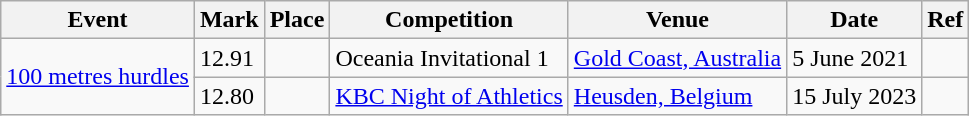<table class="wikitable">
<tr>
<th>Event</th>
<th>Mark</th>
<th>Place</th>
<th>Competition</th>
<th>Venue</th>
<th>Date</th>
<th>Ref</th>
</tr>
<tr>
<td rowspan=2><a href='#'>100 metres hurdles</a></td>
<td>12.91 </td>
<td style="text-align:center"></td>
<td>Oceania Invitational 1</td>
<td><a href='#'>Gold Coast, Australia</a></td>
<td>5 June 2021</td>
<td></td>
</tr>
<tr>
<td>12.80  </td>
<td style="text-align:center"></td>
<td><a href='#'>KBC Night of Athletics</a></td>
<td><a href='#'>Heusden, Belgium</a></td>
<td>15 July 2023</td>
<td></td>
</tr>
</table>
